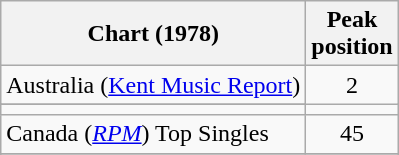<table class="wikitable sortable plainrowheaders">
<tr>
<th>Chart (1978)</th>
<th>Peak<br>position</th>
</tr>
<tr>
<td align="left">Australia (<a href='#'>Kent Music Report</a>)</td>
<td style="text-align:center;">2</td>
</tr>
<tr>
</tr>
<tr>
<td></td>
</tr>
<tr>
<td>Canada (<em><a href='#'>RPM</a></em>) Top Singles</td>
<td style="text-align:center;">45</td>
</tr>
<tr>
</tr>
<tr>
</tr>
<tr>
</tr>
<tr>
</tr>
<tr>
</tr>
<tr>
</tr>
<tr>
</tr>
<tr>
</tr>
<tr>
</tr>
<tr>
</tr>
</table>
